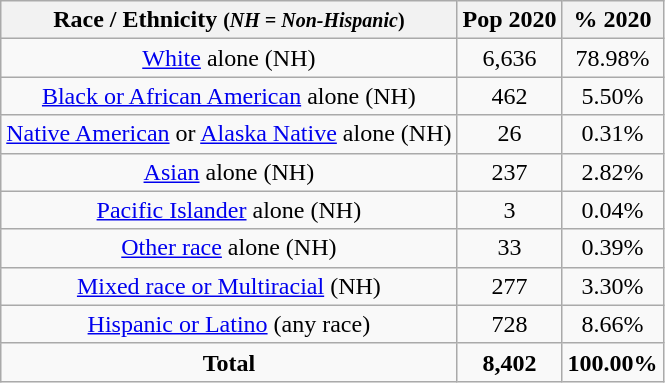<table class="wikitable" style="text-align:center;">
<tr>
<th>Race / Ethnicity <small>(<em>NH = Non-Hispanic</em>)</small></th>
<th>Pop 2020</th>
<th>% 2020</th>
</tr>
<tr>
<td><a href='#'>White</a> alone (NH)</td>
<td>6,636</td>
<td>78.98%</td>
</tr>
<tr>
<td><a href='#'>Black or African American</a> alone (NH)</td>
<td>462</td>
<td>5.50%</td>
</tr>
<tr>
<td><a href='#'>Native American</a> or <a href='#'>Alaska Native</a> alone (NH)</td>
<td>26</td>
<td>0.31%</td>
</tr>
<tr>
<td><a href='#'>Asian</a> alone (NH)</td>
<td>237</td>
<td>2.82%</td>
</tr>
<tr>
<td><a href='#'>Pacific Islander</a> alone (NH)</td>
<td>3</td>
<td>0.04%</td>
</tr>
<tr>
<td><a href='#'>Other race</a> alone (NH)</td>
<td>33</td>
<td>0.39%</td>
</tr>
<tr>
<td><a href='#'>Mixed race or Multiracial</a> (NH)</td>
<td>277</td>
<td>3.30%</td>
</tr>
<tr>
<td><a href='#'>Hispanic or Latino</a> (any race)</td>
<td>728</td>
<td>8.66%</td>
</tr>
<tr>
<td><strong>Total</strong></td>
<td><strong>8,402</strong></td>
<td><strong>100.00%</strong></td>
</tr>
</table>
